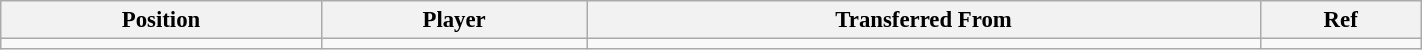<table class="wikitable sortable" style="width:75%; text-align:center; font-size:95%; text-align:left;">
<tr>
<th><strong>Position</strong></th>
<th><strong>Player</strong></th>
<th><strong>Transferred From</strong></th>
<th><strong>Ref</strong></th>
</tr>
<tr>
<td></td>
<td></td>
<td></td>
<td></td>
</tr>
</table>
